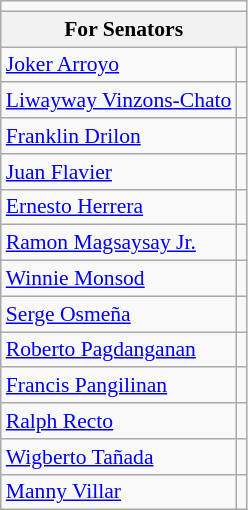<table class=wikitable style="font-size:90%">
<tr>
<td colspan=4 bgcolor=></td>
</tr>
<tr>
<th colspan=5>For Senators</th>
</tr>
<tr>
<td><a href='#'>Joker Arroyo</a></td>
<td></td>
</tr>
<tr>
<td><a href='#'>Liwayway Vinzons-Chato</a></td>
<td></td>
</tr>
<tr>
<td><a href='#'>Franklin Drilon</a></td>
<td></td>
</tr>
<tr>
<td><a href='#'>Juan Flavier</a></td>
<td></td>
</tr>
<tr>
<td><a href='#'>Ernesto Herrera</a></td>
<td></td>
</tr>
<tr>
<td><a href='#'>Ramon Magsaysay Jr.</a></td>
<td></td>
</tr>
<tr>
<td><a href='#'>Winnie Monsod</a></td>
<td></td>
</tr>
<tr>
<td><a href='#'>Serge Osmeña</a></td>
<td></td>
</tr>
<tr>
<td><a href='#'>Roberto Pagdanganan</a></td>
<td></td>
</tr>
<tr>
<td><a href='#'>Francis Pangilinan</a></td>
<td></td>
</tr>
<tr>
<td><a href='#'>Ralph Recto</a></td>
<td></td>
</tr>
<tr>
<td><a href='#'>Wigberto Tañada</a></td>
<td></td>
</tr>
<tr>
<td><a href='#'>Manny Villar</a></td>
<td></td>
</tr>
</table>
